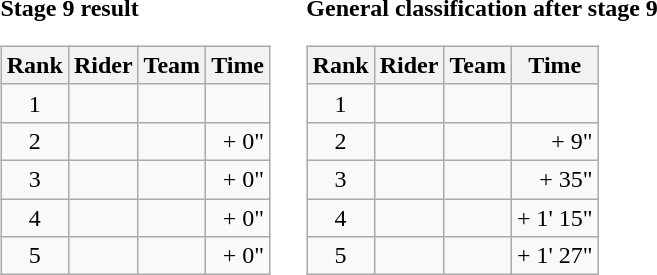<table>
<tr>
<td><strong>Stage 9 result</strong><br><table class="wikitable">
<tr>
<th scope="col">Rank</th>
<th scope="col">Rider</th>
<th scope="col">Team</th>
<th scope="col">Time</th>
</tr>
<tr>
<td style="text-align:center;">1</td>
<td></td>
<td></td>
<td style="text-align:right;"></td>
</tr>
<tr>
<td style="text-align:center;">2</td>
<td></td>
<td></td>
<td style="text-align:right;">+ 0"</td>
</tr>
<tr>
<td style="text-align:center;">3</td>
<td></td>
<td></td>
<td style="text-align:right;">+ 0"</td>
</tr>
<tr>
<td style="text-align:center;">4</td>
<td></td>
<td></td>
<td style="text-align:right;">+ 0"</td>
</tr>
<tr>
<td style="text-align:center;">5</td>
<td></td>
<td></td>
<td style="text-align:right;">+ 0"</td>
</tr>
</table>
</td>
<td></td>
<td><strong>General classification after stage 9</strong><br><table class="wikitable">
<tr>
<th scope="col">Rank</th>
<th scope="col">Rider</th>
<th scope="col">Team</th>
<th scope="col">Time</th>
</tr>
<tr>
<td style="text-align:center;">1</td>
<td></td>
<td></td>
<td style="text-align:right;"></td>
</tr>
<tr>
<td style="text-align:center;">2</td>
<td></td>
<td></td>
<td style="text-align:right;">+ 9"</td>
</tr>
<tr>
<td style="text-align:center;">3</td>
<td></td>
<td></td>
<td style="text-align:right;">+ 35"</td>
</tr>
<tr>
<td style="text-align:center;">4</td>
<td></td>
<td></td>
<td style="text-align:right;">+ 1' 15"</td>
</tr>
<tr>
<td style="text-align:center;">5</td>
<td></td>
<td></td>
<td style="text-align:right;">+ 1' 27"</td>
</tr>
</table>
</td>
</tr>
</table>
